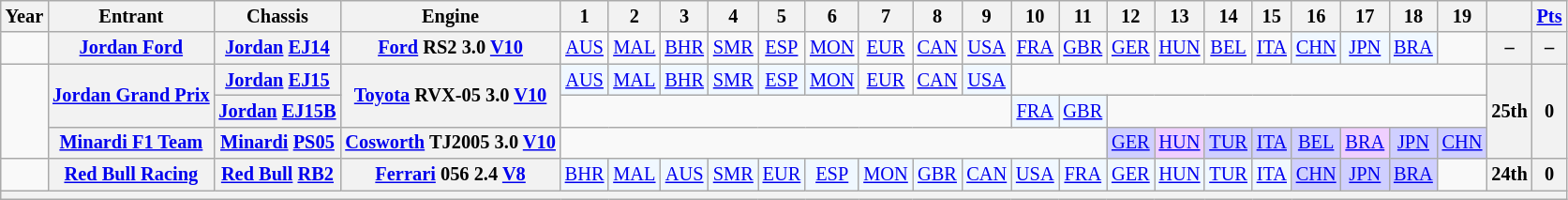<table class="wikitable" style="text-align:center; font-size:85%">
<tr>
<th>Year</th>
<th>Entrant</th>
<th>Chassis</th>
<th>Engine</th>
<th>1</th>
<th>2</th>
<th>3</th>
<th>4</th>
<th>5</th>
<th>6</th>
<th>7</th>
<th>8</th>
<th>9</th>
<th>10</th>
<th>11</th>
<th>12</th>
<th>13</th>
<th>14</th>
<th>15</th>
<th>16</th>
<th>17</th>
<th>18</th>
<th>19</th>
<th></th>
<th><a href='#'>Pts</a></th>
</tr>
<tr>
<td></td>
<th nowrap><a href='#'>Jordan Ford</a></th>
<th nowrap><a href='#'>Jordan</a> <a href='#'>EJ14</a></th>
<th nowrap><a href='#'>Ford</a> RS2 3.0 <a href='#'>V10</a></th>
<td><a href='#'>AUS</a></td>
<td><a href='#'>MAL</a></td>
<td><a href='#'>BHR</a></td>
<td><a href='#'>SMR</a></td>
<td><a href='#'>ESP</a></td>
<td><a href='#'>MON</a></td>
<td><a href='#'>EUR</a></td>
<td><a href='#'>CAN</a></td>
<td><a href='#'>USA</a></td>
<td><a href='#'>FRA</a></td>
<td><a href='#'>GBR</a></td>
<td><a href='#'>GER</a></td>
<td><a href='#'>HUN</a></td>
<td><a href='#'>BEL</a></td>
<td><a href='#'>ITA</a></td>
<td style="background:#F0F8FF;"><a href='#'>CHN</a><br></td>
<td style="background:#F0F8FF;"><a href='#'>JPN</a><br></td>
<td style="background:#F0F8FF;"><a href='#'>BRA</a><br></td>
<td></td>
<th>–</th>
<th>–</th>
</tr>
<tr>
<td rowspan=3></td>
<th rowspan=2 nowrap><a href='#'>Jordan Grand Prix</a></th>
<th nowrap><a href='#'>Jordan</a> <a href='#'>EJ15</a></th>
<th rowspan=2 nowrap><a href='#'>Toyota</a> RVX-05 3.0 <a href='#'>V10</a></th>
<td style="background:#F0F8FF;"><a href='#'>AUS</a><br></td>
<td style="background:#F0F8FF;"><a href='#'>MAL</a><br></td>
<td style="background:#F0F8FF;"><a href='#'>BHR</a><br></td>
<td style="background:#F0F8FF;"><a href='#'>SMR</a><br></td>
<td style="background:#F0F8FF;"><a href='#'>ESP</a><br></td>
<td style="background:#F0F8FF;"><a href='#'>MON</a><br></td>
<td><a href='#'>EUR</a></td>
<td><a href='#'>CAN</a></td>
<td style="background:#F0F8FF;"><a href='#'>USA</a><br></td>
<td colspan=10></td>
<th rowspan=3>25th</th>
<th rowspan=3>0</th>
</tr>
<tr>
<th nowrap><a href='#'>Jordan</a> <a href='#'>EJ15B</a></th>
<td colspan=9></td>
<td style="background:#F0F8FF;"><a href='#'>FRA</a><br></td>
<td style="background:#F0F8FF;"><a href='#'>GBR</a><br></td>
<td colspan=8></td>
</tr>
<tr>
<th nowrap><a href='#'>Minardi F1 Team</a></th>
<th nowrap><a href='#'>Minardi</a> <a href='#'>PS05</a></th>
<th nowrap><a href='#'>Cosworth</a> TJ2005 3.0 <a href='#'>V10</a></th>
<td colspan=11></td>
<td style="background:#CFCFFF;"><a href='#'>GER</a><br></td>
<td style="background:#EFCFFF;"><a href='#'>HUN</a><br></td>
<td style="background:#CFCFFF;"><a href='#'>TUR</a><br></td>
<td style="background:#CFCFFF;"><a href='#'>ITA</a><br></td>
<td style="background:#CFCFFF;"><a href='#'>BEL</a><br></td>
<td style="background:#EFCFFF;"><a href='#'>BRA</a><br></td>
<td style="background:#CFCFFF;"><a href='#'>JPN</a><br></td>
<td style="background:#CFCFFF;"><a href='#'>CHN</a><br></td>
</tr>
<tr>
<td></td>
<th nowrap><a href='#'>Red Bull Racing</a></th>
<th nowrap><a href='#'>Red Bull</a> <a href='#'>RB2</a></th>
<th nowrap><a href='#'>Ferrari</a> 056 2.4 <a href='#'>V8</a></th>
<td style="background:#F0F8FF;"><a href='#'>BHR</a><br></td>
<td style="background:#F0F8FF;"><a href='#'>MAL</a><br></td>
<td style="background:#F0F8FF;"><a href='#'>AUS</a><br></td>
<td style="background:#F0F8FF;"><a href='#'>SMR</a><br></td>
<td style="background:#F0F8FF;"><a href='#'>EUR</a><br></td>
<td style="background:#F0F8FF;"><a href='#'>ESP</a><br></td>
<td style="background:#F0F8FF;"><a href='#'>MON</a><br></td>
<td style="background:#F0F8FF;"><a href='#'>GBR</a><br></td>
<td style="background:#F0F8FF;"><a href='#'>CAN</a><br></td>
<td style="background:#F0F8FF;"><a href='#'>USA</a><br></td>
<td style="background:#F0F8FF;"><a href='#'>FRA</a><br></td>
<td style="background:#F0F8FF;"><a href='#'>GER</a><br></td>
<td style="background:#F0F8FF;"><a href='#'>HUN</a><br></td>
<td style="background:#F0F8FF;"><a href='#'>TUR</a><br></td>
<td style="background:#F0F8FF;"><a href='#'>ITA</a><br></td>
<td style="background:#CFCFFF;"><a href='#'>CHN</a><br></td>
<td style="background:#CFCFFF;"><a href='#'>JPN</a><br></td>
<td style="background:#CFCFFF;"><a href='#'>BRA</a><br></td>
<td></td>
<th>24th</th>
<th>0</th>
</tr>
<tr>
<th colspan="25"></th>
</tr>
</table>
